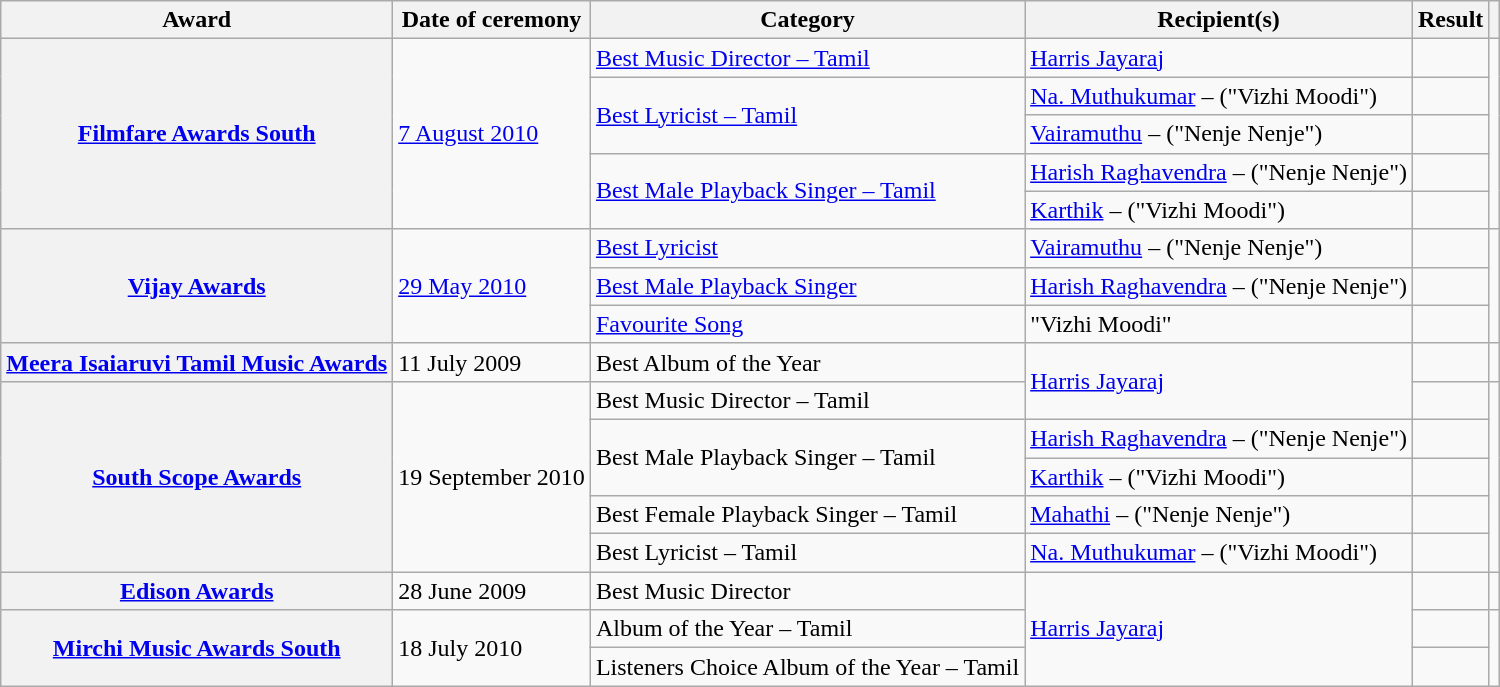<table class="wikitable plainrowheaders sortable">
<tr>
<th scope="col">Award</th>
<th scope="col">Date of ceremony</th>
<th scope="col">Category</th>
<th scope="col">Recipient(s)</th>
<th scope="col">Result</th>
<th scope="col" class="unsortable"></th>
</tr>
<tr>
<th scope="row" rowspan="5"><a href='#'>Filmfare Awards South</a></th>
<td rowspan="5"><a href='#'>7 August 2010</a></td>
<td><a href='#'>Best Music Director – Tamil</a></td>
<td><a href='#'>Harris Jayaraj</a></td>
<td></td>
<td rowspan="5" style="text-align:center;"><br></td>
</tr>
<tr>
<td rowspan="2"><a href='#'>Best Lyricist – Tamil</a></td>
<td><a href='#'>Na. Muthukumar</a> – ("Vizhi Moodi")</td>
<td></td>
</tr>
<tr>
<td><a href='#'>Vairamuthu</a> – ("Nenje Nenje")</td>
<td></td>
</tr>
<tr>
<td rowspan="2"><a href='#'>Best Male Playback Singer – Tamil</a></td>
<td><a href='#'>Harish Raghavendra</a> – ("Nenje Nenje")</td>
<td></td>
</tr>
<tr>
<td><a href='#'>Karthik</a> – ("Vizhi Moodi")</td>
<td></td>
</tr>
<tr>
<th scope="row" rowspan="3"><a href='#'>Vijay Awards</a></th>
<td rowspan="3"><a href='#'>29 May 2010</a></td>
<td><a href='#'>Best Lyricist</a></td>
<td><a href='#'>Vairamuthu</a> – ("Nenje Nenje")</td>
<td></td>
<td rowspan="3" style="text-align:center;"></td>
</tr>
<tr>
<td><a href='#'>Best Male Playback Singer</a></td>
<td><a href='#'>Harish Raghavendra</a> – ("Nenje Nenje")</td>
<td></td>
</tr>
<tr>
<td><a href='#'>Favourite Song</a></td>
<td>"Vizhi Moodi"</td>
<td></td>
</tr>
<tr>
<th scope="row"><a href='#'>Meera Isaiaruvi Tamil Music Awards</a></th>
<td>11 July 2009</td>
<td>Best Album of the Year</td>
<td rowspan="2"><a href='#'>Harris Jayaraj</a></td>
<td></td>
<td style="text-align:center;"><br></td>
</tr>
<tr>
<th scope="row" rowspan="5"><a href='#'>South Scope Awards</a></th>
<td rowspan="5">19 September 2010</td>
<td>Best Music Director – Tamil</td>
<td></td>
<td rowspan="5"  style="text-align:center;"><br></td>
</tr>
<tr>
<td rowspan="2">Best Male Playback Singer – Tamil</td>
<td><a href='#'>Harish Raghavendra</a> – ("Nenje Nenje")</td>
<td></td>
</tr>
<tr>
<td><a href='#'>Karthik</a> – ("Vizhi Moodi")</td>
<td></td>
</tr>
<tr>
<td>Best Female Playback Singer – Tamil</td>
<td><a href='#'>Mahathi</a> – ("Nenje Nenje")</td>
<td></td>
</tr>
<tr>
<td>Best Lyricist – Tamil</td>
<td><a href='#'>Na. Muthukumar</a> – ("Vizhi Moodi")</td>
<td></td>
</tr>
<tr>
<th scope="row"><a href='#'>Edison Awards</a></th>
<td>28 June 2009</td>
<td>Best Music Director</td>
<td rowspan="3"><a href='#'>Harris Jayaraj</a></td>
<td></td>
<td style="text-align:center;"></td>
</tr>
<tr>
<th scope="row" rowspan="2"><a href='#'>Mirchi Music Awards South</a></th>
<td rowspan="2">18 July 2010</td>
<td>Album of the Year – Tamil</td>
<td></td>
<td rowspan="2" style="text-align:center;"><br></td>
</tr>
<tr>
<td>Listeners Choice Album of the Year – Tamil</td>
<td></td>
</tr>
</table>
